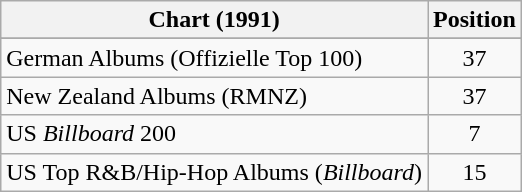<table class="wikitable sortable">
<tr>
<th>Chart (1991)</th>
<th>Position</th>
</tr>
<tr>
</tr>
<tr>
<td>German Albums (Offizielle Top 100)</td>
<td align="center">37</td>
</tr>
<tr>
<td>New Zealand Albums (RMNZ)</td>
<td align="center">37</td>
</tr>
<tr>
<td>US <em>Billboard</em> 200</td>
<td align="center">7</td>
</tr>
<tr>
<td>US Top R&B/Hip-Hop Albums (<em>Billboard</em>)</td>
<td align="center">15</td>
</tr>
</table>
